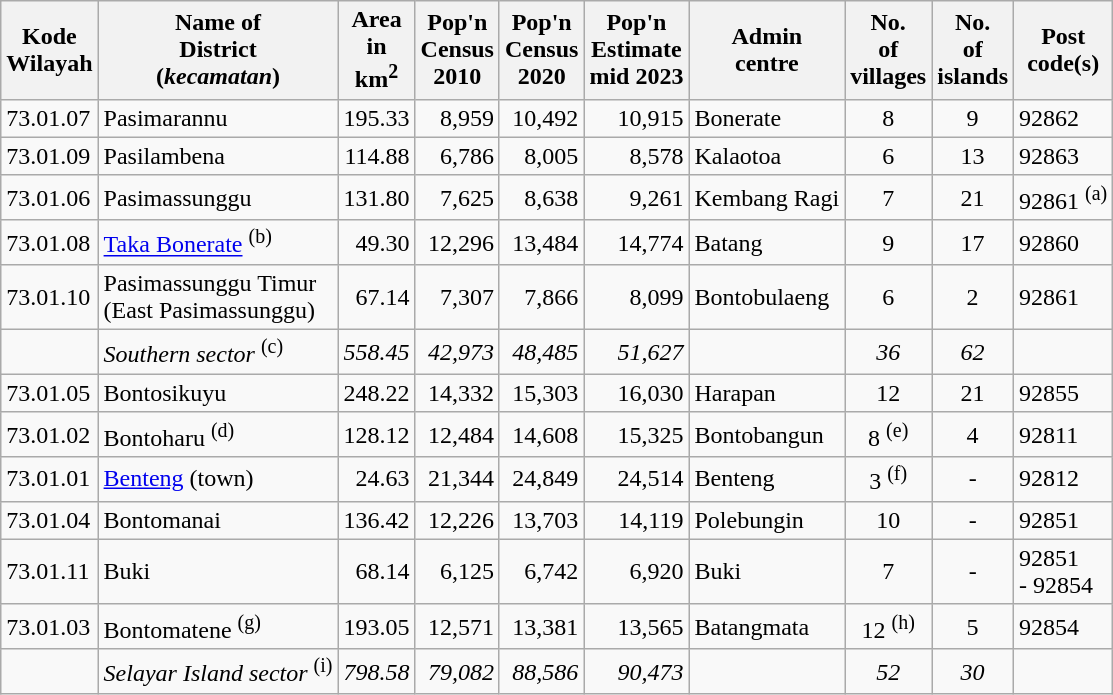<table class="sortable wikitable">
<tr>
<th>Kode <br>Wilayah</th>
<th>Name of<br>District<br>(<em>kecamatan</em>)</th>
<th>Area<br>in <br>km<sup>2</sup></th>
<th>Pop'n<br>Census<br>2010</th>
<th>Pop'n<br>Census<br>2020</th>
<th>Pop'n<br>Estimate<br>mid 2023</th>
<th>Admin<br> centre</th>
<th>No.<br>of<br>villages</th>
<th>No.<br>of<br>islands</th>
<th>Post<br>code(s)</th>
</tr>
<tr>
<td>73.01.07</td>
<td>Pasimarannu</td>
<td align="right">195.33</td>
<td align="right">8,959</td>
<td align="right">10,492</td>
<td align="right">10,915</td>
<td>Bonerate</td>
<td align="center">8</td>
<td align="center">9</td>
<td>92862</td>
</tr>
<tr>
<td>73.01.09</td>
<td>Pasilambena</td>
<td align="right">114.88</td>
<td align="right">6,786</td>
<td align="right">8,005</td>
<td align="right">8,578</td>
<td>Kalaotoa</td>
<td align="center">6</td>
<td align="center">13</td>
<td>92863</td>
</tr>
<tr>
<td>73.01.06</td>
<td>Pasimassunggu</td>
<td align="right">131.80</td>
<td align="right">7,625</td>
<td align="right">8,638</td>
<td align="right">9,261</td>
<td>Kembang Ragi</td>
<td align="center">7</td>
<td align="center">21</td>
<td>92861 <sup>(a)</sup></td>
</tr>
<tr>
<td>73.01.08</td>
<td><a href='#'>Taka Bonerate</a> <sup>(b)</sup></td>
<td align="right">49.30</td>
<td align="right">12,296</td>
<td align="right">13,484</td>
<td align="right">14,774</td>
<td>Batang</td>
<td align="center">9</td>
<td align="center">17</td>
<td>92860</td>
</tr>
<tr>
<td>73.01.10</td>
<td>Pasimassunggu Timur <br>(East Pasimassunggu)</td>
<td align="right">67.14</td>
<td align="right">7,307</td>
<td align="right">7,866</td>
<td align="right">8,099</td>
<td>Bontobulaeng</td>
<td align="center">6</td>
<td align="center">2</td>
<td>92861</td>
</tr>
<tr>
<td></td>
<td><em>Southern sector</em> <sup>(c)</sup></td>
<td align="right"><em>558.45</em></td>
<td align="right"><em>42,973</em></td>
<td align="right"><em>48,485</em></td>
<td align="right"><em>51,627</em></td>
<td></td>
<td align="center"><em>36</em></td>
<td align="center"><em>62</em></td>
<td></td>
</tr>
<tr>
<td>73.01.05</td>
<td>Bontosikuyu</td>
<td align="right">248.22</td>
<td align="right">14,332</td>
<td align="right">15,303</td>
<td align="right">16,030</td>
<td>Harapan</td>
<td align="center">12</td>
<td align="center">21</td>
<td>92855</td>
</tr>
<tr>
<td>73.01.02</td>
<td>Bontoharu <sup>(d)</sup></td>
<td align="right">128.12</td>
<td align="right">12,484</td>
<td align="right">14,608</td>
<td align="right">15,325</td>
<td>Bontobangun</td>
<td align="center">8 <sup>(e)</sup></td>
<td align="center">4</td>
<td>92811</td>
</tr>
<tr>
<td>73.01.01</td>
<td><a href='#'>Benteng</a> (town)</td>
<td align="right">24.63</td>
<td align="right">21,344</td>
<td align="right">24,849</td>
<td align="right">24,514</td>
<td>Benteng</td>
<td align="center">3 <sup>(f)</sup></td>
<td align="center">-</td>
<td>92812</td>
</tr>
<tr>
<td>73.01.04</td>
<td>Bontomanai</td>
<td align="right">136.42</td>
<td align="right">12,226</td>
<td align="right">13,703</td>
<td align="right">14,119</td>
<td>Polebungin</td>
<td align="center">10</td>
<td align="center">-</td>
<td>92851</td>
</tr>
<tr>
<td>73.01.11</td>
<td>Buki</td>
<td align="right">68.14</td>
<td align="right">6,125</td>
<td align="right">6,742</td>
<td align="right">6,920</td>
<td>Buki</td>
<td align="center">7</td>
<td align="center">-</td>
<td>92851 <br>- 92854</td>
</tr>
<tr>
<td>73.01.03</td>
<td>Bontomatene <sup>(g)</sup></td>
<td align="right">193.05</td>
<td align="right">12,571</td>
<td align="right">13,381</td>
<td align="right">13,565</td>
<td>Batangmata</td>
<td align="center">12 <sup>(h)</sup></td>
<td align="center">5</td>
<td>92854</td>
</tr>
<tr>
<td></td>
<td><em>Selayar Island sector</em> <sup>(i)</sup></td>
<td align="right"><em>798.58</em></td>
<td align="right"><em>79,082</em></td>
<td align="right"><em>88,586</em></td>
<td align="right"><em>90,473</em></td>
<td></td>
<td align="center"><em>52</em></td>
<td align="center"><em>30</em></td>
<td></td>
</tr>
</table>
